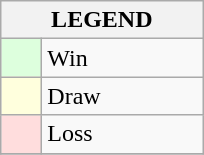<table class="wikitable">
<tr>
<th colspan="2">LEGEND</th>
</tr>
<tr>
<td style="background:#ddffdd;" width=20> </td>
<td width=100>Win</td>
</tr>
<tr>
<td style="background:#ffffdd"  width=20> </td>
<td width=100>Draw</td>
</tr>
<tr>
<td style="background:#ffdddd;" width=20> </td>
<td width=100>Loss</td>
</tr>
<tr>
</tr>
</table>
